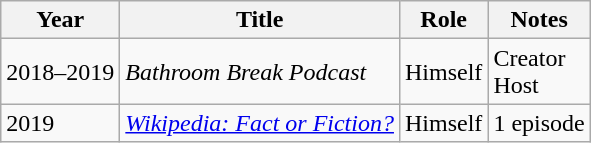<table class="wikitable sortable">
<tr>
<th>Year</th>
<th>Title</th>
<th>Role</th>
<th class="unsortable">Notes</th>
</tr>
<tr>
<td>2018–2019</td>
<td><em>Bathroom Break Podcast</em></td>
<td>Himself</td>
<td>Creator<br>Host</td>
</tr>
<tr>
<td>2019</td>
<td><em><a href='#'>Wikipedia: Fact or Fiction?</a></em></td>
<td>Himself</td>
<td>1 episode</td>
</tr>
</table>
